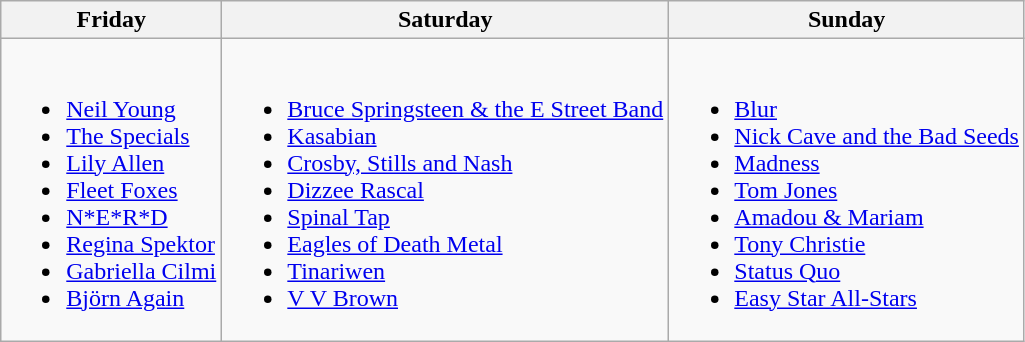<table class="wikitable">
<tr>
<th>Friday</th>
<th>Saturday</th>
<th>Sunday</th>
</tr>
<tr valign="top">
<td><br><ul><li><a href='#'>Neil Young</a></li><li><a href='#'>The Specials</a></li><li><a href='#'>Lily Allen</a></li><li><a href='#'>Fleet Foxes</a></li><li><a href='#'>N*E*R*D</a></li><li><a href='#'>Regina Spektor</a></li><li><a href='#'>Gabriella Cilmi</a></li><li><a href='#'>Björn Again</a></li></ul></td>
<td><br><ul><li><a href='#'>Bruce Springsteen & the E Street Band</a></li><li><a href='#'>Kasabian</a></li><li><a href='#'>Crosby, Stills and Nash</a></li><li><a href='#'>Dizzee Rascal</a></li><li><a href='#'>Spinal Tap</a></li><li><a href='#'>Eagles of Death Metal</a></li><li><a href='#'>Tinariwen</a></li><li><a href='#'>V V Brown</a></li></ul></td>
<td><br><ul><li><a href='#'>Blur</a></li><li><a href='#'>Nick Cave and the Bad Seeds</a></li><li><a href='#'>Madness</a></li><li><a href='#'>Tom Jones</a></li><li><a href='#'>Amadou & Mariam</a></li><li><a href='#'>Tony Christie</a></li><li><a href='#'>Status Quo</a></li><li><a href='#'>Easy Star All-Stars</a></li></ul></td>
</tr>
</table>
